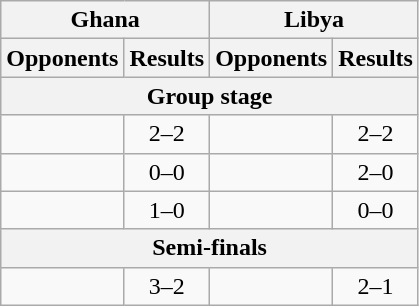<table class="wikitable">
<tr>
<th colspan=2>Ghana</th>
<th colspan=2>Libya</th>
</tr>
<tr>
<th>Opponents</th>
<th>Results</th>
<th>Opponents</th>
<th>Results</th>
</tr>
<tr>
<th colspan=4>Group stage</th>
</tr>
<tr>
<td></td>
<td align=center>2–2</td>
<td></td>
<td align=center>2–2</td>
</tr>
<tr>
<td></td>
<td align=center>0–0</td>
<td></td>
<td align=center>2–0</td>
</tr>
<tr>
<td></td>
<td align=center>1–0</td>
<td></td>
<td align=center>0–0</td>
</tr>
<tr>
<th colspan=4>Semi-finals</th>
</tr>
<tr>
<td></td>
<td align=center>3–2 </td>
<td></td>
<td align=center>2–1</td>
</tr>
</table>
